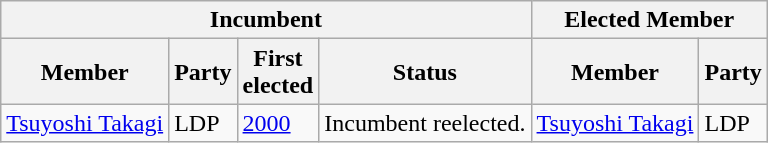<table class="wikitable sortable">
<tr>
<th colspan=4>Incumbent</th>
<th colspan=2>Elected Member</th>
</tr>
<tr>
<th>Member</th>
<th>Party</th>
<th>First<br>elected</th>
<th>Status</th>
<th>Member</th>
<th>Party</th>
</tr>
<tr>
<td><a href='#'>Tsuyoshi Takagi</a></td>
<td>LDP</td>
<td><a href='#'>2000</a></td>
<td>Incumbent reelected.</td>
<td><a href='#'>Tsuyoshi Takagi</a></td>
<td>LDP</td>
</tr>
</table>
